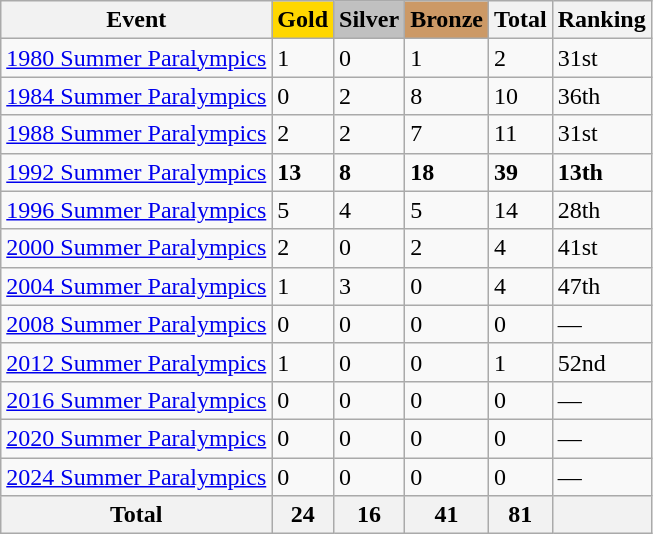<table class="wikitable">
<tr>
<th>Event</th>
<td style="background:gold; font-weight:bold;">Gold</td>
<td style="background:silver; font-weight:bold;">Silver</td>
<td style="background:#cc9966; font-weight:bold;">Bronze</td>
<th>Total</th>
<th>Ranking</th>
</tr>
<tr>
<td><a href='#'>1980 Summer Paralympics</a></td>
<td>1</td>
<td>0</td>
<td>1</td>
<td>2</td>
<td>31st</td>
</tr>
<tr>
<td><a href='#'>1984 Summer Paralympics</a></td>
<td>0</td>
<td>2</td>
<td>8</td>
<td>10</td>
<td>36th</td>
</tr>
<tr>
<td><a href='#'>1988 Summer Paralympics</a></td>
<td>2</td>
<td>2</td>
<td>7</td>
<td>11</td>
<td>31st</td>
</tr>
<tr>
<td><a href='#'>1992 Summer Paralympics</a></td>
<td><strong>13</strong></td>
<td><strong>8</strong></td>
<td><strong>18</strong></td>
<td><strong>39</strong></td>
<td><strong>13th</strong></td>
</tr>
<tr>
<td><a href='#'>1996 Summer Paralympics</a></td>
<td>5</td>
<td>4</td>
<td>5</td>
<td>14</td>
<td>28th</td>
</tr>
<tr>
<td><a href='#'>2000 Summer Paralympics</a></td>
<td>2</td>
<td>0</td>
<td>2</td>
<td>4</td>
<td>41st</td>
</tr>
<tr>
<td><a href='#'>2004 Summer Paralympics</a></td>
<td>1</td>
<td>3</td>
<td>0</td>
<td>4</td>
<td>47th</td>
</tr>
<tr>
<td><a href='#'>2008 Summer Paralympics</a></td>
<td>0</td>
<td>0</td>
<td>0</td>
<td>0</td>
<td>—</td>
</tr>
<tr>
<td><a href='#'>2012 Summer Paralympics</a></td>
<td>1</td>
<td>0</td>
<td>0</td>
<td>1</td>
<td>52nd</td>
</tr>
<tr>
<td><a href='#'>2016 Summer Paralympics</a></td>
<td>0</td>
<td>0</td>
<td>0</td>
<td>0</td>
<td>—</td>
</tr>
<tr>
<td><a href='#'>2020 Summer Paralympics</a></td>
<td>0</td>
<td>0</td>
<td>0</td>
<td>0</td>
<td>—</td>
</tr>
<tr>
<td><a href='#'>2024 Summer Paralympics</a></td>
<td>0</td>
<td>0</td>
<td>0</td>
<td>0</td>
<td>—</td>
</tr>
<tr>
<th>Total</th>
<th>24</th>
<th>16</th>
<th>41</th>
<th>81</th>
<th></th>
</tr>
</table>
